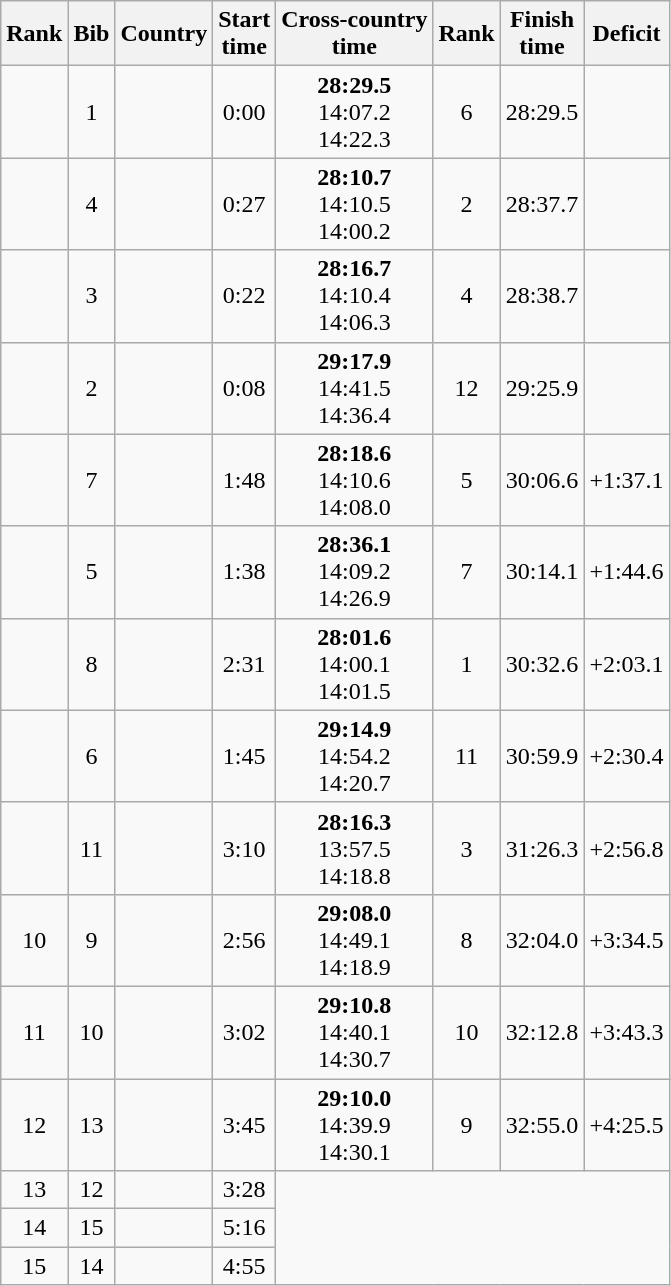<table class="wikitable sortable" style="text-align:center">
<tr>
<th>Rank</th>
<th>Bib</th>
<th>Country</th>
<th>Start<br>time</th>
<th>Cross-country<br>time</th>
<th>Rank</th>
<th>Finish<br>time</th>
<th>Deficit</th>
</tr>
<tr>
<td></td>
<td>1</td>
<td align=left><br></td>
<td>0:00</td>
<td><strong>28:29.5</strong><br>14:07.2<br>14:22.3</td>
<td>6</td>
<td>28:29.5</td>
<td></td>
</tr>
<tr>
<td></td>
<td>4</td>
<td align=left><br></td>
<td>0:27</td>
<td><strong>28:10.7</strong><br>14:10.5<br>14:00.2</td>
<td>2</td>
<td>28:37.7</td>
<td></td>
</tr>
<tr>
<td></td>
<td>3</td>
<td align=left><br></td>
<td>0:22</td>
<td><strong>28:16.7</strong><br>14:10.4<br>14:06.3</td>
<td>4</td>
<td>28:38.7</td>
<td></td>
</tr>
<tr>
<td></td>
<td>2</td>
<td align=left><br></td>
<td>0:08</td>
<td><strong>29:17.9</strong><br>14:41.5<br>14:36.4</td>
<td>12</td>
<td>29:25.9</td>
<td></td>
</tr>
<tr>
<td></td>
<td>7</td>
<td align=left><br></td>
<td>1:48</td>
<td><strong>28:18.6</strong><br>14:10.6<br>14:08.0</td>
<td>5</td>
<td>30:06.6</td>
<td>+1:37.1</td>
</tr>
<tr>
<td></td>
<td>5</td>
<td align=left><br></td>
<td>1:38</td>
<td><strong>28:36.1</strong><br>14:09.2<br>14:26.9</td>
<td>7</td>
<td>30:14.1</td>
<td>+1:44.6</td>
</tr>
<tr>
<td></td>
<td>8</td>
<td align=left><br></td>
<td>2:31</td>
<td><strong>28:01.6</strong><br>14:00.1<br>14:01.5</td>
<td>1</td>
<td>30:32.6</td>
<td>+2:03.1</td>
</tr>
<tr>
<td></td>
<td>6</td>
<td align=left><br></td>
<td>1:45</td>
<td><strong>29:14.9</strong><br>14:54.2<br>14:20.7</td>
<td>11</td>
<td>30:59.9</td>
<td>+2:30.4</td>
</tr>
<tr>
<td></td>
<td>11</td>
<td align=left><br></td>
<td>3:10</td>
<td><strong>28:16.3</strong><br>13:57.5<br>14:18.8</td>
<td>3</td>
<td>31:26.3</td>
<td>+2:56.8</td>
</tr>
<tr>
<td>10</td>
<td>9</td>
<td align=left><br></td>
<td>2:56</td>
<td><strong>29:08.0</strong><br>14:49.1<br>14:18.9</td>
<td>8</td>
<td>32:04.0</td>
<td>+3:34.5</td>
</tr>
<tr>
<td>11</td>
<td>10</td>
<td align=left><br></td>
<td>3:02</td>
<td><strong>29:10.8</strong><br>14:40.1<br>14:30.7</td>
<td>10</td>
<td>32:12.8</td>
<td>+3:43.3</td>
</tr>
<tr>
<td>12</td>
<td>13</td>
<td align=left><br></td>
<td>3:45</td>
<td><strong>29:10.0</strong><br>14:39.9<br>14:30.1</td>
<td>9</td>
<td>32:55.0</td>
<td>+4:25.5</td>
</tr>
<tr>
<td>13</td>
<td>12</td>
<td align=left><br></td>
<td>3:28</td>
<td colspan=4 rowspan=3></td>
</tr>
<tr>
<td>14</td>
<td>15</td>
<td align=left><br></td>
<td>5:16</td>
</tr>
<tr>
<td>15</td>
<td>14</td>
<td align=left><br></td>
<td>4:55</td>
</tr>
</table>
